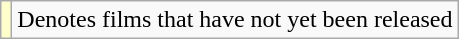<table class="wikitable">
<tr>
<td style="background:#FFFFCC;"></td>
<td>Denotes films that have not yet been released</td>
</tr>
</table>
